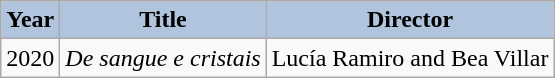<table class="wikitable" border="2" cellpadding="4">
<tr>
<th style="background:#B0C4DE;">Year</th>
<th style="background:#B0C4DE;">Title</th>
<th style="background:#B0C4DE;">Director</th>
</tr>
<tr>
<td>2020</td>
<td><em>De sangue e cristais</em></td>
<td>Lucía Ramiro and Bea Villar</td>
</tr>
</table>
